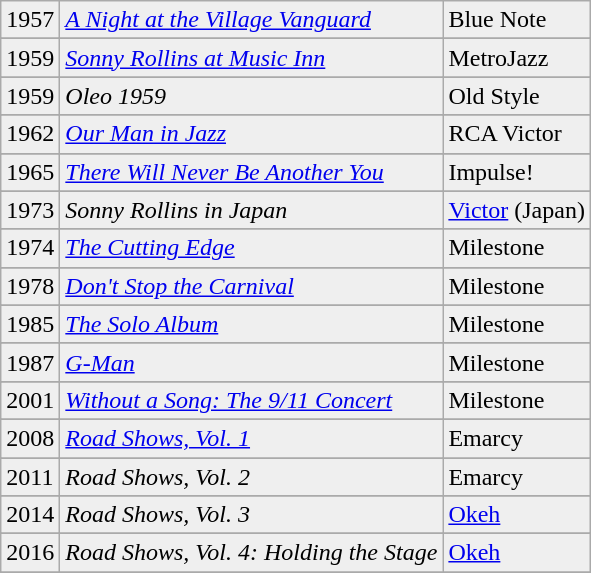<table class="wikitable sortable">
<tr bgcolor="#efefef">
<td align="left" valign="top">1957</td>
<td align="left" valign="top"><em><a href='#'>A Night at the Village Vanguard</a></em></td>
<td align="left" valign="top">Blue Note</td>
</tr>
<tr>
</tr>
<tr bgcolor="#efefef">
<td align="left" valign="top">1959</td>
<td align="left" valign="top"><em><a href='#'>Sonny Rollins at Music Inn</a></em></td>
<td align="left" valign="top">MetroJazz</td>
</tr>
<tr>
</tr>
<tr bgcolor="#efefef">
<td align="left" valign="top">1959</td>
<td align="left" valign="top"><em>Oleo 1959</em></td>
<td align="left" valign="top">Old Style</td>
</tr>
<tr>
</tr>
<tr bgcolor="#efefef">
<td align="left" valign="top">1962</td>
<td align="left" valign="top"><em><a href='#'>Our Man in Jazz</a></em></td>
<td align="left" valign="top">RCA Victor</td>
</tr>
<tr>
</tr>
<tr bgcolor="#efefef">
<td align="left" valign="top">1965</td>
<td align="left" valign="top"><em><a href='#'>There Will Never Be Another You</a></em></td>
<td align="left" valign="top">Impulse!</td>
</tr>
<tr>
</tr>
<tr bgcolor="#efefef">
<td align="left" valign="top">1973</td>
<td align="left" valign="top"><em>Sonny Rollins in Japan</em></td>
<td align="left" valign="top"><a href='#'>Victor</a> (Japan)</td>
</tr>
<tr>
</tr>
<tr bgcolor="#efefef">
<td align="left" valign="top">1974</td>
<td align="left" valign="top"><em><a href='#'>The Cutting Edge</a></em></td>
<td align="left" valign="top">Milestone</td>
</tr>
<tr>
</tr>
<tr bgcolor="#efefef">
<td align="left" valign="top">1978</td>
<td align="left" valign="top"><em><a href='#'>Don't Stop the Carnival</a></em></td>
<td align="left" valign="top">Milestone</td>
</tr>
<tr>
</tr>
<tr bgcolor="#efefef">
<td align="left" valign="top">1985</td>
<td align="left" valign="top"><em><a href='#'>The Solo Album</a></em></td>
<td align="left" valign="top">Milestone</td>
</tr>
<tr>
</tr>
<tr bgcolor="#efefef">
<td align="left" valign="top">1987</td>
<td align="left" valign="top"><em><a href='#'>G-Man</a></em></td>
<td align="left" valign="top">Milestone</td>
</tr>
<tr>
</tr>
<tr bgcolor="#efefef">
<td align="left" valign="top">2001</td>
<td align="left" valign="top"><em><a href='#'>Without a Song: The 9/11 Concert</a></em></td>
<td align="left" valign="top">Milestone</td>
</tr>
<tr>
</tr>
<tr bgcolor="#efefef">
<td align="left" valign="top">2008</td>
<td align="left" valign="top"><em><a href='#'>Road Shows, Vol. 1</a></em></td>
<td align="left" valign="top">Emarcy</td>
</tr>
<tr>
</tr>
<tr bgcolor="#efefef">
<td align="left" valign="top">2011</td>
<td align="left" valign="top"><em>Road Shows, Vol. 2</em></td>
<td align="left" valign="top">Emarcy</td>
</tr>
<tr>
</tr>
<tr bgcolor="#efefef">
<td align="left" valign="top">2014</td>
<td align="left" valign="top"><em>Road Shows, Vol. 3</em></td>
<td align="left" valign="top"><a href='#'>Okeh</a></td>
</tr>
<tr>
</tr>
<tr bgcolor="#efefef">
<td align="left" valign="top">2016</td>
<td align="left" valign="top"><em>Road Shows, Vol. 4: Holding the Stage</em></td>
<td align="left" valign="top"><a href='#'>Okeh</a></td>
</tr>
<tr>
</tr>
</table>
